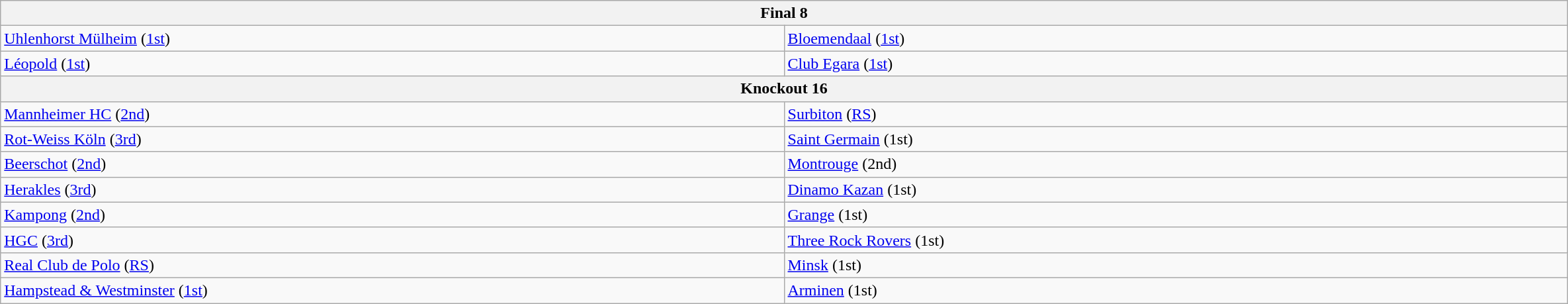<table class="wikitable" style="table-layout:fixed;width:125%;">
<tr>
<th colspan=2>Final 8</th>
</tr>
<tr>
<td width=50%> <a href='#'>Uhlenhorst Mülheim</a> (<a href='#'>1st</a>)</td>
<td width=50%> <a href='#'>Bloemendaal</a> (<a href='#'>1st</a>)</td>
</tr>
<tr>
<td> <a href='#'>Léopold</a> (<a href='#'>1st</a>)</td>
<td> <a href='#'>Club Egara</a> (<a href='#'>1st</a>)</td>
</tr>
<tr>
<th colspan=2>Knockout 16</th>
</tr>
<tr>
<td> <a href='#'>Mannheimer HC</a> (<a href='#'>2nd</a>)</td>
<td> <a href='#'>Surbiton</a> (<a href='#'>RS</a>)</td>
</tr>
<tr>
<td> <a href='#'>Rot-Weiss Köln</a> (<a href='#'>3rd</a>)</td>
<td> <a href='#'>Saint Germain</a> (1st)</td>
</tr>
<tr>
<td> <a href='#'>Beerschot</a> (<a href='#'>2nd</a>)</td>
<td> <a href='#'>Montrouge</a> (2nd)</td>
</tr>
<tr>
<td> <a href='#'>Herakles</a> (<a href='#'>3rd</a>)</td>
<td> <a href='#'>Dinamo Kazan</a> (1st)</td>
</tr>
<tr>
<td> <a href='#'>Kampong</a> (<a href='#'>2nd</a>)</td>
<td> <a href='#'>Grange</a> (1st)</td>
</tr>
<tr>
<td> <a href='#'>HGC</a> (<a href='#'>3rd</a>)</td>
<td> <a href='#'>Three Rock Rovers</a> (1st)</td>
</tr>
<tr>
<td> <a href='#'>Real Club de Polo</a> (<a href='#'>RS</a>)</td>
<td> <a href='#'>Minsk</a> (1st)</td>
</tr>
<tr>
<td> <a href='#'>Hampstead & Westminster</a> (<a href='#'>1st</a>)</td>
<td> <a href='#'>Arminen</a> (1st)</td>
</tr>
</table>
